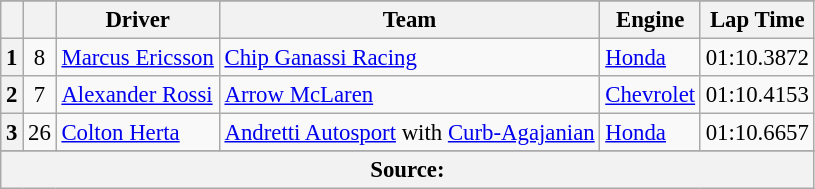<table class="wikitable" style="font-size:95%;">
<tr>
</tr>
<tr>
<th></th>
<th></th>
<th>Driver</th>
<th>Team</th>
<th>Engine</th>
<th>Lap Time</th>
</tr>
<tr>
<th>1</th>
<td align="center">8</td>
<td> <a href='#'>Marcus Ericsson</a></td>
<td><a href='#'>Chip Ganassi Racing</a></td>
<td><a href='#'>Honda</a></td>
<td>01:10.3872</td>
</tr>
<tr>
<th>2</th>
<td align="center">7</td>
<td> <a href='#'>Alexander Rossi</a> <strong></strong></td>
<td><a href='#'>Arrow McLaren</a></td>
<td><a href='#'>Chevrolet</a></td>
<td>01:10.4153</td>
</tr>
<tr>
<th>3</th>
<td align="center">26</td>
<td> <a href='#'>Colton Herta</a> <strong></strong></td>
<td><a href='#'>Andretti Autosport</a> with <a href='#'>Curb-Agajanian</a></td>
<td><a href='#'>Honda</a></td>
<td>01:10.6657</td>
</tr>
<tr>
</tr>
<tr class="sortbottom">
<th colspan="6">Source:</th>
</tr>
</table>
